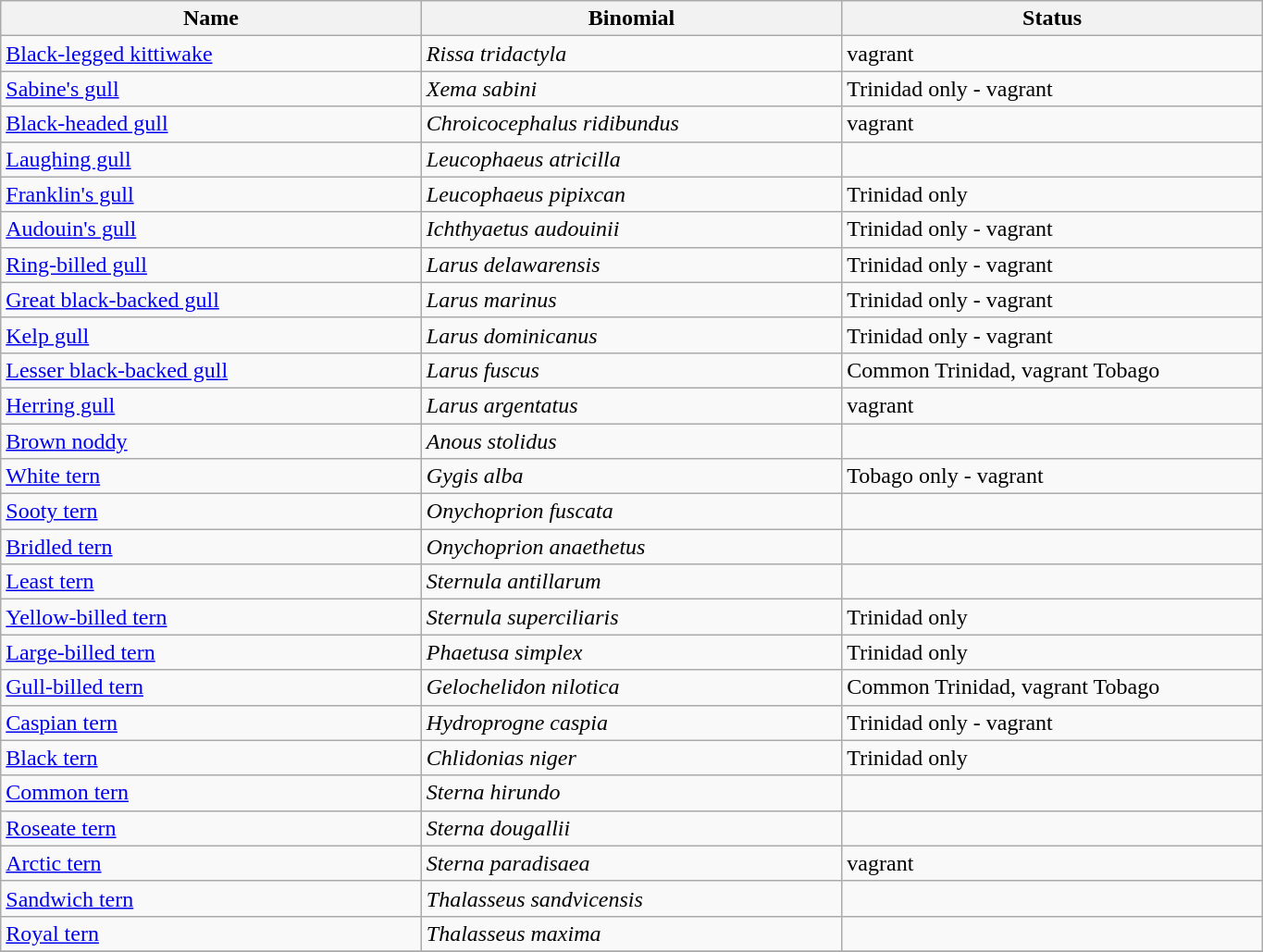<table width=72% class="wikitable">
<tr>
<th width=24%>Name</th>
<th width=24%>Binomial</th>
<th width=24%>Status</th>
</tr>
<tr>
<td><a href='#'>Black-legged kittiwake</a></td>
<td><em>Rissa tridactyla</em></td>
<td>vagrant</td>
</tr>
<tr>
<td><a href='#'>Sabine's gull</a></td>
<td><em>Xema sabini</em></td>
<td>Trinidad only - vagrant</td>
</tr>
<tr>
<td><a href='#'>Black-headed gull</a></td>
<td><em>Chroicocephalus ridibundus</em></td>
<td>vagrant</td>
</tr>
<tr>
<td><a href='#'>Laughing gull</a></td>
<td><em>Leucophaeus atricilla</em></td>
<td></td>
</tr>
<tr>
<td><a href='#'>Franklin's gull</a></td>
<td><em>Leucophaeus pipixcan</em></td>
<td>Trinidad only</td>
</tr>
<tr>
<td><a href='#'>Audouin's gull</a></td>
<td><em>Ichthyaetus audouinii</em></td>
<td>Trinidad only - vagrant</td>
</tr>
<tr>
<td><a href='#'>Ring-billed gull</a></td>
<td><em>Larus delawarensis</em></td>
<td>Trinidad only - vagrant</td>
</tr>
<tr>
<td><a href='#'>Great black-backed gull</a></td>
<td><em>Larus marinus</em></td>
<td>Trinidad only - vagrant</td>
</tr>
<tr>
<td><a href='#'>Kelp gull</a></td>
<td><em>Larus dominicanus</em></td>
<td>Trinidad only - vagrant</td>
</tr>
<tr>
<td><a href='#'>Lesser black-backed gull</a></td>
<td><em>Larus fuscus</em></td>
<td>Common Trinidad, vagrant Tobago</td>
</tr>
<tr>
<td><a href='#'>Herring gull</a></td>
<td><em>Larus argentatus</em></td>
<td>vagrant</td>
</tr>
<tr>
<td><a href='#'>Brown noddy</a></td>
<td><em>Anous stolidus</em></td>
<td></td>
</tr>
<tr>
<td><a href='#'>White tern</a></td>
<td><em>Gygis alba</em></td>
<td>Tobago only - vagrant</td>
</tr>
<tr>
<td><a href='#'>Sooty tern</a></td>
<td><em>Onychoprion fuscata</em></td>
<td></td>
</tr>
<tr>
<td><a href='#'>Bridled tern</a></td>
<td><em>Onychoprion anaethetus</em></td>
<td></td>
</tr>
<tr>
<td><a href='#'>Least tern</a></td>
<td><em>Sternula antillarum</em></td>
<td></td>
</tr>
<tr>
<td><a href='#'>Yellow-billed tern</a></td>
<td><em>Sternula superciliaris</em></td>
<td>Trinidad only</td>
</tr>
<tr>
<td><a href='#'>Large-billed tern</a></td>
<td><em>Phaetusa simplex</em></td>
<td>Trinidad only</td>
</tr>
<tr>
<td><a href='#'>Gull-billed tern</a></td>
<td><em>Gelochelidon nilotica</em></td>
<td>Common Trinidad, vagrant Tobago</td>
</tr>
<tr>
<td><a href='#'>Caspian tern</a></td>
<td><em>Hydroprogne caspia</em></td>
<td>Trinidad only - vagrant</td>
</tr>
<tr>
<td><a href='#'>Black tern</a></td>
<td><em>Chlidonias niger</em></td>
<td>Trinidad only</td>
</tr>
<tr>
<td><a href='#'>Common tern</a></td>
<td><em>Sterna hirundo</em></td>
<td></td>
</tr>
<tr>
<td><a href='#'>Roseate tern</a></td>
<td><em>Sterna dougallii</em></td>
<td></td>
</tr>
<tr>
<td><a href='#'>Arctic tern</a></td>
<td><em>Sterna paradisaea</em></td>
<td>vagrant</td>
</tr>
<tr>
<td><a href='#'>Sandwich tern</a></td>
<td><em>Thalasseus sandvicensis</em></td>
<td></td>
</tr>
<tr>
<td><a href='#'>Royal tern</a></td>
<td><em>Thalasseus maxima</em></td>
<td></td>
</tr>
<tr>
</tr>
</table>
